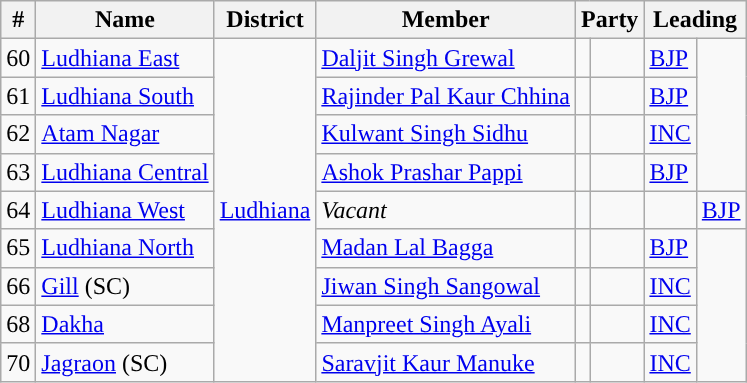<table class="wikitable">
<tr>
<th>#</th>
<th>Name</th>
<th>District</th>
<th>Member</th>
<th colspan="2">Party</th>
<th colspan="2">Leading<br></th>
</tr>
<tr>
<td>60</td>
<td><a href='#'>Ludhiana East</a></td>
<td rowspan="9"><a href='#'>Ludhiana</a></td>
<td><a href='#'>Daljit Singh Grewal</a></td>
<td></td>
<td style="background-color:"></td>
<td><a href='#'>BJP</a></td>
</tr>
<tr>
<td>61</td>
<td><a href='#'>Ludhiana South</a></td>
<td><a href='#'>Rajinder Pal Kaur Chhina</a></td>
<td></td>
<td style="background-color:"></td>
<td><a href='#'>BJP</a></td>
</tr>
<tr>
<td>62</td>
<td><a href='#'>Atam Nagar</a></td>
<td><a href='#'>Kulwant Singh Sidhu</a></td>
<td></td>
<td style="background-color:"></td>
<td><a href='#'>INC</a></td>
</tr>
<tr>
<td>63</td>
<td><a href='#'>Ludhiana Central</a></td>
<td><a href='#'>Ashok Prashar Pappi</a></td>
<td></td>
<td style="background-color:"></td>
<td><a href='#'>BJP</a></td>
</tr>
<tr>
<td>64</td>
<td><a href='#'>Ludhiana West</a></td>
<td><em>Vacant</em></td>
<td style="width: 2px; color:inherit; background-color: #F8F9FA;"></td>
<td scope="row" style="text-align: left;"></td>
<td style="background-color:"></td>
<td><a href='#'>BJP</a></td>
</tr>
<tr>
<td>65</td>
<td><a href='#'>Ludhiana North</a></td>
<td><a href='#'>Madan Lal Bagga</a></td>
<td></td>
<td style="background-color:"></td>
<td><a href='#'>BJP</a></td>
</tr>
<tr>
<td>66</td>
<td><a href='#'>Gill</a> (SC)</td>
<td><a href='#'>Jiwan Singh Sangowal</a></td>
<td></td>
<td style="background-color:"></td>
<td><a href='#'>INC</a></td>
</tr>
<tr>
<td>68</td>
<td><a href='#'>Dakha</a></td>
<td><a href='#'>Manpreet Singh Ayali</a></td>
<td></td>
<td style="background-color:"></td>
<td><a href='#'>INC</a></td>
</tr>
<tr>
<td>70</td>
<td><a href='#'>Jagraon</a> (SC)</td>
<td><a href='#'>Saravjit Kaur Manuke</a></td>
<td></td>
<td style="background-color:"></td>
<td><a href='#'>INC</a></td>
</tr>
</table>
